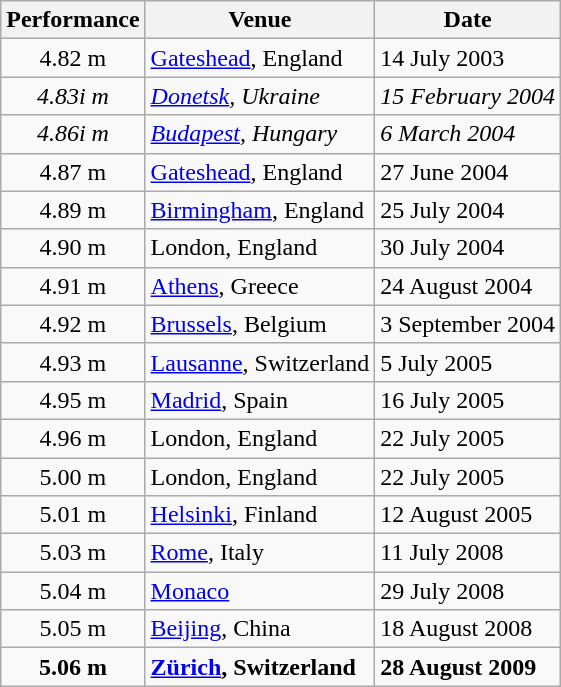<table class="wikitable">
<tr>
<th>Performance</th>
<th>Venue</th>
<th>Date</th>
</tr>
<tr>
<td style="text-align:center;">4.82 m</td>
<td><a href='#'>Gateshead</a>, England</td>
<td>14 July 2003</td>
</tr>
<tr>
<td style="text-align:center;"><em>4.83i m</em></td>
<td><em><a href='#'>Donetsk</a>, Ukraine</em></td>
<td><em>15 February 2004</em></td>
</tr>
<tr>
<td style="text-align:center;"><em>4.86i m</em></td>
<td><em><a href='#'>Budapest</a>, Hungary</em></td>
<td><em>6 March 2004</em></td>
</tr>
<tr |->
<td style="text-align:center;">4.87 m</td>
<td><a href='#'>Gateshead</a>, England</td>
<td>27 June 2004</td>
</tr>
<tr>
<td style="text-align:center;">4.89 m</td>
<td><a href='#'>Birmingham</a>, England</td>
<td>25 July 2004</td>
</tr>
<tr>
<td style="text-align:center;">4.90 m</td>
<td>London, England</td>
<td>30 July 2004</td>
</tr>
<tr>
<td style="text-align:center;">4.91 m</td>
<td><a href='#'>Athens</a>, Greece</td>
<td>24 August 2004</td>
</tr>
<tr>
<td style="text-align:center;">4.92 m</td>
<td><a href='#'>Brussels</a>, Belgium</td>
<td>3 September 2004</td>
</tr>
<tr>
<td style="text-align:center;">4.93 m</td>
<td><a href='#'>Lausanne</a>, Switzerland</td>
<td>5 July 2005</td>
</tr>
<tr>
<td style="text-align:center;">4.95 m</td>
<td><a href='#'>Madrid</a>, Spain</td>
<td>16 July 2005</td>
</tr>
<tr>
<td style="text-align:center;">4.96 m</td>
<td>London, England</td>
<td>22 July 2005</td>
</tr>
<tr>
<td style="text-align:center;">5.00 m</td>
<td>London, England</td>
<td>22 July 2005</td>
</tr>
<tr>
<td style="text-align:center;">5.01 m</td>
<td><a href='#'>Helsinki</a>, Finland</td>
<td>12 August 2005</td>
</tr>
<tr>
<td style="text-align:center;">5.03 m</td>
<td><a href='#'>Rome</a>, Italy</td>
<td>11 July 2008</td>
</tr>
<tr>
<td style="text-align:center;">5.04 m</td>
<td><a href='#'>Monaco</a></td>
<td>29 July 2008</td>
</tr>
<tr>
<td style="text-align:center;">5.05 m</td>
<td><a href='#'>Beijing</a>, China</td>
<td>18 August 2008</td>
</tr>
<tr>
<td style="text-align:center;"><strong>5.06 m</strong></td>
<td><strong><a href='#'>Zürich</a>, Switzerland</strong></td>
<td><strong>28 August 2009</strong></td>
</tr>
</table>
